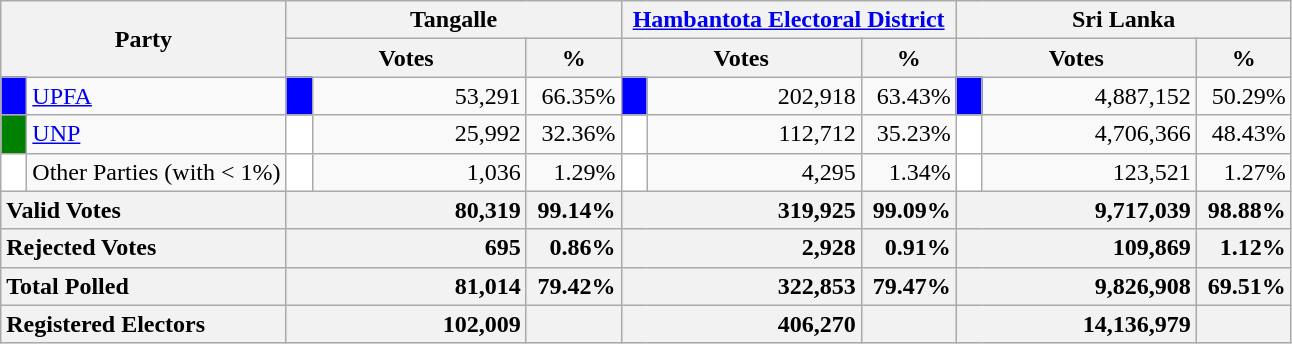<table class="wikitable">
<tr>
<th colspan="2" width="144px"rowspan="2">Party</th>
<th colspan="3" width="216px">Tangalle</th>
<th colspan="3" width="216px"><a href='#'>Hambantota Electoral District</a></th>
<th colspan="3" width="216px">Sri Lanka</th>
</tr>
<tr>
<th colspan="2" width="144px">Votes</th>
<th>%</th>
<th colspan="2" width="144px">Votes</th>
<th>%</th>
<th colspan="2" width="144px">Votes</th>
<th>%</th>
</tr>
<tr>
<td style="background-color:blue;" width="10px"></td>
<td style="text-align:left;"><a href='#'>UPFA</a></td>
<td style="background-color:blue;" width="10px"></td>
<td style="text-align:right;">53,291</td>
<td style="text-align:right;">66.35%</td>
<td style="background-color:blue;" width="10px"></td>
<td style="text-align:right;">202,918</td>
<td style="text-align:right;">63.43%</td>
<td style="background-color:blue;" width="10px"></td>
<td style="text-align:right;">4,887,152</td>
<td style="text-align:right;">50.29%</td>
</tr>
<tr>
<td style="background-color:green;" width="10px"></td>
<td style="text-align:left;"><a href='#'>UNP</a></td>
<td style="background-color:white;" width="10px"></td>
<td style="text-align:right;">25,992</td>
<td style="text-align:right;">32.36%</td>
<td style="background-color:white;" width="10px"></td>
<td style="text-align:right;">112,712</td>
<td style="text-align:right;">35.23%</td>
<td style="background-color:white;" width="10px"></td>
<td style="text-align:right;">4,706,366</td>
<td style="text-align:right;">48.43%</td>
</tr>
<tr>
<td style="background-color:white;" width="10px"></td>
<td style="text-align:left;">Other Parties (with < 1%)</td>
<td style="background-color:white;" width="10px"></td>
<td style="text-align:right;">1,036</td>
<td style="text-align:right;">1.29%</td>
<td style="background-color:white;" width="10px"></td>
<td style="text-align:right;">4,295</td>
<td style="text-align:right;">1.34%</td>
<td style="background-color:white;" width="10px"></td>
<td style="text-align:right;">123,521</td>
<td style="text-align:right;">1.27%</td>
</tr>
<tr>
<th colspan="2" width="144px"style="text-align:left;">Valid Votes</th>
<th style="text-align:right;"colspan="2" width="144px">80,319</th>
<th style="text-align:right;">99.14%</th>
<th style="text-align:right;"colspan="2" width="144px">319,925</th>
<th style="text-align:right;">99.09%</th>
<th style="text-align:right;"colspan="2" width="144px">9,717,039</th>
<th style="text-align:right;">98.88%</th>
</tr>
<tr>
<th colspan="2" width="144px"style="text-align:left;">Rejected Votes</th>
<th style="text-align:right;"colspan="2" width="144px">695</th>
<th style="text-align:right;">0.86%</th>
<th style="text-align:right;"colspan="2" width="144px">2,928</th>
<th style="text-align:right;">0.91%</th>
<th style="text-align:right;"colspan="2" width="144px">109,869</th>
<th style="text-align:right;">1.12%</th>
</tr>
<tr>
<th colspan="2" width="144px"style="text-align:left;">Total Polled</th>
<th style="text-align:right;"colspan="2" width="144px">81,014</th>
<th style="text-align:right;">79.42%</th>
<th style="text-align:right;"colspan="2" width="144px">322,853</th>
<th style="text-align:right;">79.47%</th>
<th style="text-align:right;"colspan="2" width="144px">9,826,908</th>
<th style="text-align:right;">69.51%</th>
</tr>
<tr>
<th colspan="2" width="144px"style="text-align:left;">Registered Electors</th>
<th style="text-align:right;"colspan="2" width="144px">102,009</th>
<th></th>
<th style="text-align:right;"colspan="2" width="144px">406,270</th>
<th></th>
<th style="text-align:right;"colspan="2" width="144px">14,136,979</th>
<th></th>
</tr>
</table>
